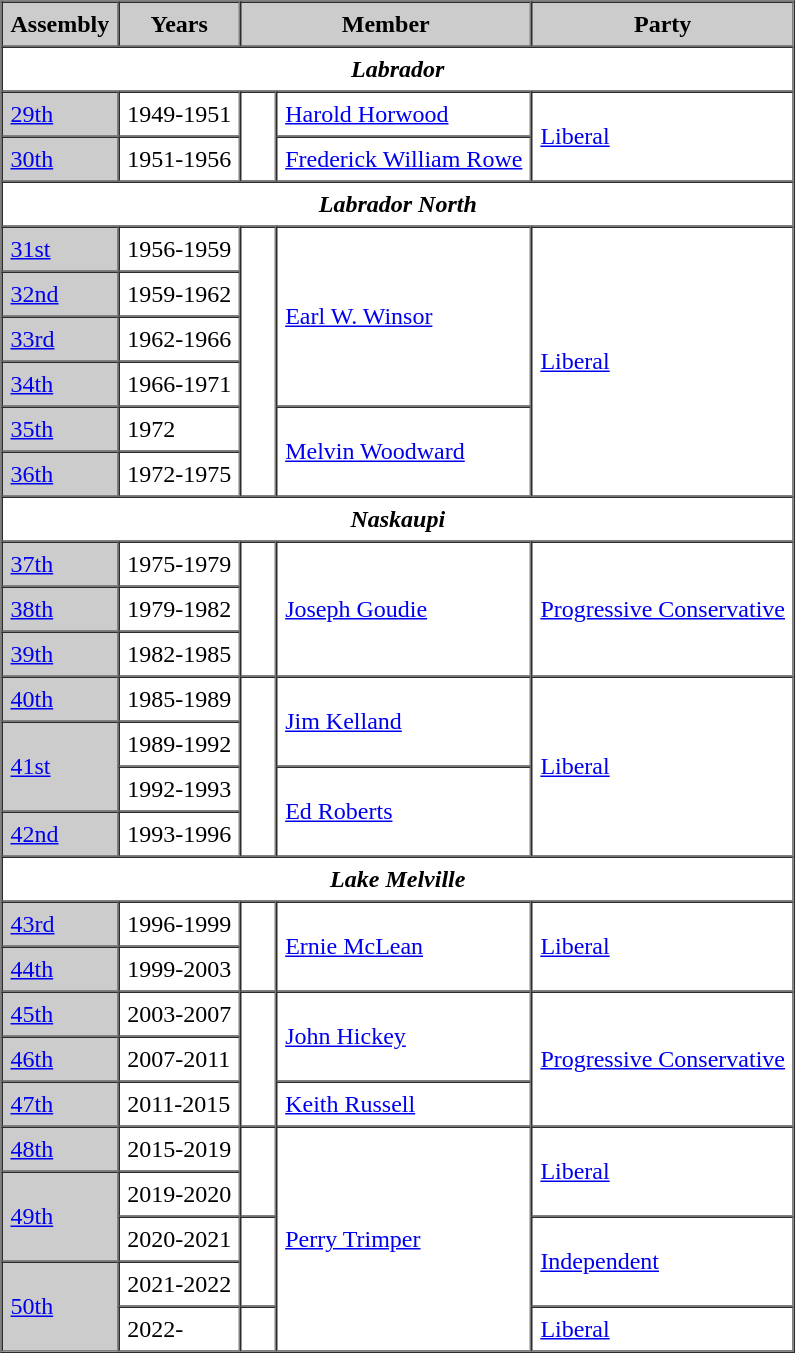<table border=1 cellpadding=5 cellspacing=0>
<tr bgcolor="CCCCCC">
<th>Assembly</th>
<th>Years</th>
<th colspan="2">Member</th>
<th>Party</th>
</tr>
<tr>
<th colspan="5"><em>Labrador</em></th>
</tr>
<tr>
<td bgcolor="CCCCCC"><a href='#'>29th</a></td>
<td>1949-1951</td>
<td rowspan="2" ></td>
<td><a href='#'>Harold Horwood</a></td>
<td rowspan="2"><a href='#'>Liberal</a></td>
</tr>
<tr>
<td bgcolor="CCCCCC"><a href='#'>30th</a></td>
<td>1951-1956</td>
<td><a href='#'>Frederick William Rowe</a></td>
</tr>
<tr>
<th colspan="5"><em>Labrador North</em></th>
</tr>
<tr>
<td bgcolor="CCCCCC"><a href='#'>31st</a></td>
<td>1956-1959</td>
<td rowspan="6" ></td>
<td rowspan="4"><a href='#'>Earl W. Winsor</a></td>
<td rowspan="6"><a href='#'>Liberal</a></td>
</tr>
<tr>
<td bgcolor="CCCCCC"><a href='#'>32nd</a></td>
<td>1959-1962</td>
</tr>
<tr>
<td bgcolor="CCCCCC"><a href='#'>33rd</a></td>
<td>1962-1966</td>
</tr>
<tr>
<td bgcolor="CCCCCC"><a href='#'>34th</a></td>
<td>1966-1971</td>
</tr>
<tr>
<td bgcolor="CCCCCC"><a href='#'>35th</a></td>
<td>1972</td>
<td rowspan="2"><a href='#'>Melvin Woodward</a></td>
</tr>
<tr>
<td bgcolor="CCCCCC"><a href='#'>36th</a></td>
<td>1972-1975</td>
</tr>
<tr>
<th colspan="5"><em>Naskaupi</em></th>
</tr>
<tr>
<td bgcolor="CCCCCC"><a href='#'>37th</a></td>
<td>1975-1979</td>
<td rowspan="3" >   </td>
<td rowspan="3"><a href='#'>Joseph Goudie</a></td>
<td rowspan="3"><a href='#'>Progressive Conservative</a></td>
</tr>
<tr>
<td bgcolor="CCCCCC"><a href='#'>38th</a></td>
<td>1979-1982</td>
</tr>
<tr>
<td bgcolor="CCCCCC"><a href='#'>39th</a></td>
<td>1982-1985</td>
</tr>
<tr>
<td bgcolor="CCCCCC"><a href='#'>40th</a></td>
<td>1985-1989</td>
<td rowspan="4" ></td>
<td rowspan="2"><a href='#'>Jim Kelland</a></td>
<td rowspan="4"><a href='#'>Liberal</a></td>
</tr>
<tr>
<td rowspan="2" bgcolor="CCCCCC"><a href='#'>41st</a></td>
<td>1989-1992</td>
</tr>
<tr>
<td>1992-1993</td>
<td rowspan="2"><a href='#'>Ed Roberts</a></td>
</tr>
<tr>
<td bgcolor="CCCCCC"><a href='#'>42nd</a></td>
<td>1993-1996</td>
</tr>
<tr>
</tr>
<tr>
<th colspan="5"><em>Lake Melville</em></th>
</tr>
<tr>
<td bgcolor="CCCCCC"><a href='#'>43rd</a></td>
<td>1996-1999</td>
<td rowspan="2" ></td>
<td rowspan="2"><a href='#'>Ernie McLean</a></td>
<td rowspan="2"><a href='#'>Liberal</a></td>
</tr>
<tr>
<td bgcolor="CCCCCC"><a href='#'>44th</a></td>
<td>1999-2003</td>
</tr>
<tr>
<td bgcolor="CCCCCC"><a href='#'>45th</a></td>
<td>2003-2007</td>
<td rowspan="3" >   </td>
<td rowspan="2"><a href='#'>John Hickey</a></td>
<td rowspan="3"><a href='#'>Progressive Conservative</a></td>
</tr>
<tr>
<td bgcolor="CCCCCC"><a href='#'>46th</a></td>
<td>2007-2011</td>
</tr>
<tr>
<td bgcolor="CCCCCC"><a href='#'>47th</a></td>
<td>2011-2015</td>
<td><a href='#'>Keith Russell</a></td>
</tr>
<tr>
<td bgcolor="CCCCCC"><a href='#'>48th</a></td>
<td>2015-2019</td>
<td rowspan="2" ></td>
<td rowspan="5"><a href='#'>Perry Trimper</a></td>
<td rowspan="2"><a href='#'>Liberal</a></td>
</tr>
<tr>
<td rowspan="2" bgcolor="CCCCCC"><a href='#'>49th</a></td>
<td>2019-2020</td>
</tr>
<tr>
<td>2020-2021</td>
<td rowspan="2" >   </td>
<td rowspan="2"><a href='#'>Independent</a></td>
</tr>
<tr>
<td rowspan="2" bgcolor="CCCCCC"><a href='#'>50th</a></td>
<td>2021-2022</td>
</tr>
<tr>
<td>2022-</td>
<td rowspan="2" >   </td>
<td rowspan="2"><a href='#'>Liberal</a></td>
</tr>
</table>
